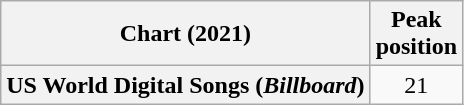<table class="wikitable plainrowheaders" style="text-align:center">
<tr>
<th scope="col">Chart (2021)</th>
<th scope="col">Peak<br>position</th>
</tr>
<tr>
<th scope="row">US World Digital Songs (<em>Billboard</em>)</th>
<td align="center">21</td>
</tr>
</table>
